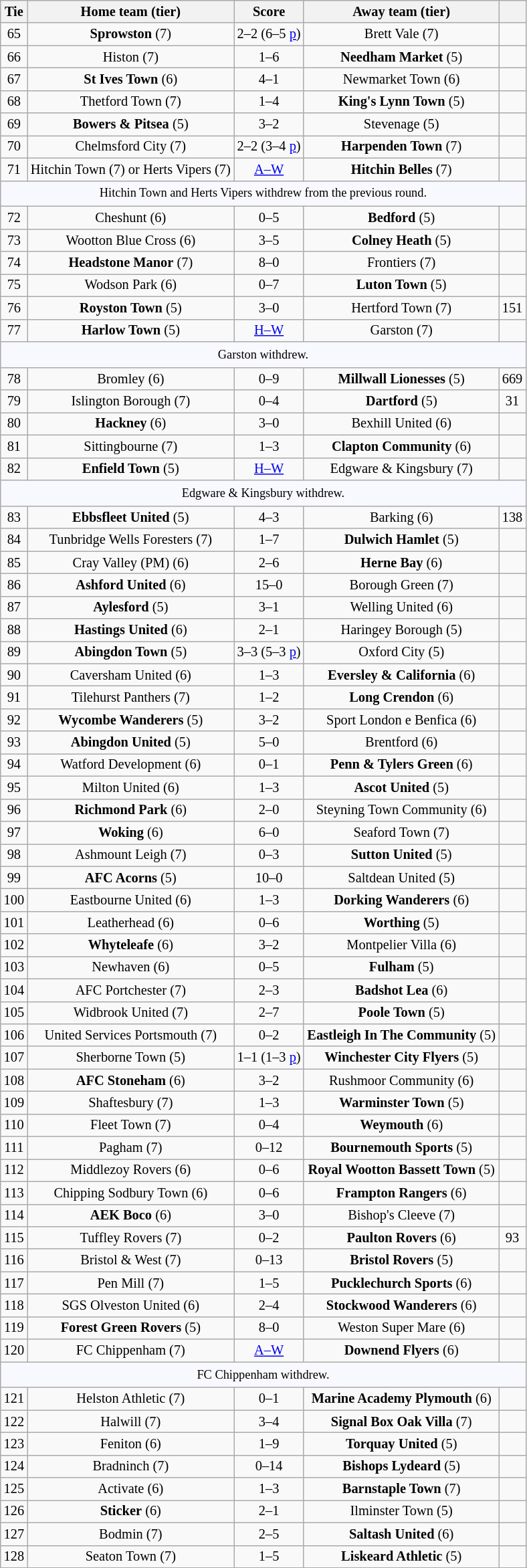<table class="wikitable" style="text-align:center; font-size:85%">
<tr>
<th>Tie</th>
<th>Home team (tier)</th>
<th>Score</th>
<th>Away team (tier)</th>
<th></th>
</tr>
<tr>
<td>65</td>
<td><strong>Sprowston</strong> (7)</td>
<td>2–2 (6–5 <a href='#'>p</a>)</td>
<td>Brett Vale (7)</td>
<td></td>
</tr>
<tr>
<td>66</td>
<td>Histon (7)</td>
<td>1–6</td>
<td><strong>Needham Market</strong> (5)</td>
<td></td>
</tr>
<tr>
<td>67</td>
<td><strong>St Ives Town</strong> (6)</td>
<td>4–1</td>
<td>Newmarket Town (6)</td>
<td></td>
</tr>
<tr>
<td>68</td>
<td>Thetford Town (7)</td>
<td>1–4</td>
<td><strong>King's Lynn Town</strong> (5)</td>
<td></td>
</tr>
<tr>
<td>69</td>
<td><strong>Bowers & Pitsea</strong> (5)</td>
<td>3–2</td>
<td>Stevenage (5)</td>
<td></td>
</tr>
<tr>
<td>70</td>
<td>Chelmsford City (7)</td>
<td>2–2 (3–4 <a href='#'>p</a>)</td>
<td><strong>Harpenden Town</strong> (7)</td>
<td></td>
</tr>
<tr>
<td>71</td>
<td>Hitchin Town (7) or Herts Vipers (7)</td>
<td><a href='#'>A–W</a></td>
<td><strong>Hitchin Belles</strong> (7)</td>
<td></td>
</tr>
<tr>
<td colspan="5" style="background:GhostWhite; height:20px; text-align:center; font-size:90%">Hitchin Town and Herts Vipers withdrew from the previous round.</td>
</tr>
<tr>
<td>72</td>
<td>Cheshunt (6)</td>
<td>0–5</td>
<td><strong>Bedford</strong> (5)</td>
<td></td>
</tr>
<tr>
<td>73</td>
<td>Wootton Blue Cross (6)</td>
<td>3–5</td>
<td><strong>Colney Heath</strong> (5)</td>
<td></td>
</tr>
<tr>
<td>74</td>
<td><strong>Headstone Manor</strong> (7)</td>
<td>8–0</td>
<td>Frontiers (7)</td>
<td></td>
</tr>
<tr>
<td>75</td>
<td>Wodson Park (6)</td>
<td>0–7</td>
<td><strong>Luton Town</strong> (5)</td>
<td></td>
</tr>
<tr>
<td>76</td>
<td><strong>Royston Town</strong> (5)</td>
<td>3–0</td>
<td>Hertford Town (7)</td>
<td>151</td>
</tr>
<tr>
<td>77</td>
<td><strong>Harlow Town</strong> (5)</td>
<td><a href='#'>H–W</a></td>
<td>Garston (7)</td>
<td></td>
</tr>
<tr>
<td colspan="5" style="background:GhostWhite; height:20px; text-align:center; font-size:90%">Garston withdrew.</td>
</tr>
<tr>
<td>78</td>
<td>Bromley (6)</td>
<td>0–9</td>
<td><strong>Millwall Lionesses</strong> (5)</td>
<td>669</td>
</tr>
<tr>
<td>79</td>
<td>Islington Borough (7)</td>
<td>0–4</td>
<td><strong>Dartford</strong> (5)</td>
<td>31</td>
</tr>
<tr>
<td>80</td>
<td><strong>Hackney</strong> (6)</td>
<td>3–0</td>
<td>Bexhill United (6)</td>
<td></td>
</tr>
<tr>
<td>81</td>
<td>Sittingbourne (7)</td>
<td>1–3</td>
<td><strong>Clapton Community</strong> (6)</td>
<td></td>
</tr>
<tr>
<td>82</td>
<td><strong>Enfield Town</strong> (5)</td>
<td><a href='#'>H–W</a></td>
<td>Edgware & Kingsbury (7)</td>
<td></td>
</tr>
<tr>
<td colspan="5" style="background:GhostWhite; height:20px; text-align:center; font-size:90%">Edgware & Kingsbury withdrew.</td>
</tr>
<tr>
<td>83</td>
<td><strong>Ebbsfleet United</strong> (5)</td>
<td>4–3</td>
<td>Barking (6)</td>
<td>138</td>
</tr>
<tr>
<td>84</td>
<td>Tunbridge Wells Foresters (7)</td>
<td>1–7</td>
<td><strong>Dulwich Hamlet</strong> (5)</td>
<td></td>
</tr>
<tr>
<td>85</td>
<td>Cray Valley (PM) (6)</td>
<td>2–6</td>
<td><strong>Herne Bay</strong> (6)</td>
<td></td>
</tr>
<tr>
<td>86</td>
<td><strong>Ashford United</strong> (6)</td>
<td>15–0</td>
<td>Borough Green (7)</td>
<td></td>
</tr>
<tr>
<td>87</td>
<td><strong>Aylesford</strong> (5)</td>
<td>3–1</td>
<td>Welling United (6)</td>
<td></td>
</tr>
<tr>
<td>88</td>
<td><strong>Hastings United</strong> (6)</td>
<td>2–1</td>
<td>Haringey Borough (5)</td>
<td></td>
</tr>
<tr>
<td>89</td>
<td><strong>Abingdon Town</strong> (5)</td>
<td>3–3 (5–3 <a href='#'>p</a>)</td>
<td>Oxford City (5)</td>
<td></td>
</tr>
<tr>
<td>90</td>
<td>Caversham United (6)</td>
<td>1–3</td>
<td><strong>Eversley & California</strong> (6)</td>
<td></td>
</tr>
<tr>
<td>91</td>
<td>Tilehurst Panthers (7)</td>
<td>1–2</td>
<td><strong>Long Crendon</strong> (6)</td>
<td></td>
</tr>
<tr>
<td>92</td>
<td><strong>Wycombe Wanderers</strong> (5)</td>
<td>3–2</td>
<td>Sport London e Benfica (6)</td>
<td></td>
</tr>
<tr>
<td>93</td>
<td><strong>Abingdon United</strong> (5)</td>
<td>5–0</td>
<td>Brentford (6)</td>
<td></td>
</tr>
<tr>
<td>94</td>
<td>Watford Development (6)</td>
<td>0–1</td>
<td><strong>Penn & Tylers Green</strong> (6)</td>
<td></td>
</tr>
<tr>
<td>95</td>
<td>Milton United (6)</td>
<td>1–3</td>
<td><strong>Ascot United</strong> (5)</td>
<td></td>
</tr>
<tr>
<td>96</td>
<td><strong>Richmond Park</strong> (6)</td>
<td>2–0</td>
<td>Steyning Town Community (6)</td>
<td></td>
</tr>
<tr>
<td>97</td>
<td><strong>Woking</strong> (6)</td>
<td>6–0</td>
<td>Seaford Town (7)</td>
<td></td>
</tr>
<tr>
<td>98</td>
<td>Ashmount Leigh (7)</td>
<td>0–3</td>
<td><strong>Sutton United</strong> (5)</td>
<td></td>
</tr>
<tr>
<td>99</td>
<td><strong>AFC Acorns</strong> (5)</td>
<td>10–0</td>
<td>Saltdean United (5)</td>
<td></td>
</tr>
<tr>
<td>100</td>
<td>Eastbourne United (6)</td>
<td>1–3</td>
<td><strong>Dorking Wanderers</strong> (6)</td>
<td></td>
</tr>
<tr>
<td>101</td>
<td>Leatherhead (6)</td>
<td>0–6</td>
<td><strong>Worthing</strong> (5)</td>
<td></td>
</tr>
<tr>
<td>102</td>
<td><strong>Whyteleafe</strong> (6)</td>
<td>3–2</td>
<td>Montpelier Villa (6)</td>
<td></td>
</tr>
<tr>
<td>103</td>
<td>Newhaven (6)</td>
<td>0–5</td>
<td><strong>Fulham</strong> (5)</td>
<td></td>
</tr>
<tr>
<td>104</td>
<td>AFC Portchester (7)</td>
<td>2–3</td>
<td><strong>Badshot Lea</strong> (6)</td>
<td></td>
</tr>
<tr>
<td>105</td>
<td>Widbrook United (7)</td>
<td>2–7</td>
<td><strong>Poole Town</strong> (5)</td>
<td></td>
</tr>
<tr>
<td>106</td>
<td>United Services Portsmouth (7)</td>
<td>0–2</td>
<td><strong>Eastleigh In The Community</strong> (5)</td>
<td></td>
</tr>
<tr>
<td>107</td>
<td>Sherborne Town (5)</td>
<td>1–1 (1–3 <a href='#'>p</a>)</td>
<td><strong>Winchester City Flyers</strong> (5)</td>
<td></td>
</tr>
<tr>
<td>108</td>
<td><strong>AFC Stoneham</strong> (6)</td>
<td>3–2</td>
<td>Rushmoor Community (6)</td>
<td></td>
</tr>
<tr>
<td>109</td>
<td>Shaftesbury (7)</td>
<td>1–3</td>
<td><strong>Warminster Town</strong> (5)</td>
<td></td>
</tr>
<tr>
<td>110</td>
<td>Fleet Town (7)</td>
<td>0–4</td>
<td><strong>Weymouth</strong> (6)</td>
<td></td>
</tr>
<tr>
<td>111</td>
<td>Pagham (7)</td>
<td>0–12</td>
<td><strong>Bournemouth Sports</strong> (5)</td>
<td></td>
</tr>
<tr>
<td>112</td>
<td>Middlezoy Rovers (6)</td>
<td>0–6</td>
<td><strong>Royal Wootton Bassett Town</strong> (5)</td>
<td></td>
</tr>
<tr>
<td>113</td>
<td>Chipping Sodbury Town (6)</td>
<td>0–6</td>
<td><strong>Frampton Rangers</strong> (6)</td>
<td></td>
</tr>
<tr>
<td>114</td>
<td><strong>AEK Boco</strong> (6)</td>
<td>3–0</td>
<td>Bishop's Cleeve (7)</td>
<td></td>
</tr>
<tr>
<td>115</td>
<td>Tuffley Rovers (7)</td>
<td>0–2</td>
<td><strong>Paulton Rovers</strong> (6)</td>
<td>93</td>
</tr>
<tr>
<td>116</td>
<td>Bristol & West (7)</td>
<td>0–13</td>
<td><strong>Bristol Rovers</strong> (5)</td>
<td></td>
</tr>
<tr>
<td>117</td>
<td>Pen Mill (7)</td>
<td>1–5</td>
<td><strong>Pucklechurch Sports</strong> (6)</td>
<td></td>
</tr>
<tr>
<td>118</td>
<td>SGS Olveston United (6)</td>
<td>2–4</td>
<td><strong>Stockwood Wanderers</strong> (6)</td>
<td></td>
</tr>
<tr>
<td>119</td>
<td><strong>Forest Green Rovers</strong> (5)</td>
<td>8–0</td>
<td>Weston Super Mare (6)</td>
<td></td>
</tr>
<tr>
<td>120</td>
<td>FC Chippenham (7)</td>
<td><a href='#'>A–W</a></td>
<td><strong>Downend Flyers</strong> (6)</td>
<td></td>
</tr>
<tr>
<td colspan="5" style="background:GhostWhite; height:20px; text-align:center; font-size:90%">FC Chippenham withdrew.</td>
</tr>
<tr>
<td>121</td>
<td>Helston Athletic (7)</td>
<td>0–1</td>
<td><strong>Marine Academy Plymouth</strong> (6)</td>
<td></td>
</tr>
<tr>
<td>122</td>
<td>Halwill (7)</td>
<td>3–4</td>
<td><strong>Signal Box Oak Villa</strong> (7)</td>
<td></td>
</tr>
<tr>
<td>123</td>
<td>Feniton (6)</td>
<td>1–9</td>
<td><strong>Torquay United</strong> (5)</td>
<td></td>
</tr>
<tr>
<td>124</td>
<td>Bradninch (7)</td>
<td>0–14</td>
<td><strong>Bishops Lydeard</strong> (5)</td>
<td></td>
</tr>
<tr>
<td>125</td>
<td>Activate (6)</td>
<td>1–3</td>
<td><strong>Barnstaple Town</strong> (7)</td>
<td></td>
</tr>
<tr>
<td>126</td>
<td><strong>Sticker</strong> (6)</td>
<td>2–1</td>
<td>Ilminster Town (5)</td>
<td></td>
</tr>
<tr>
<td>127</td>
<td>Bodmin (7)</td>
<td>2–5</td>
<td><strong>Saltash United</strong> (6)</td>
<td></td>
</tr>
<tr>
<td>128</td>
<td>Seaton Town (7)</td>
<td>1–5</td>
<td><strong>Liskeard Athletic</strong> (5)</td>
<td></td>
</tr>
<tr>
</tr>
</table>
